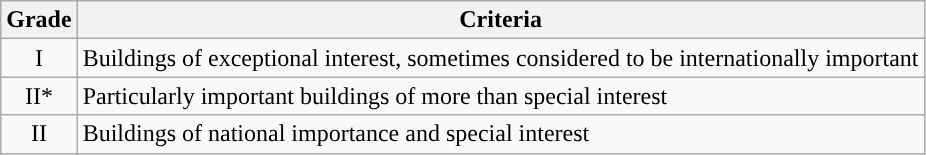<table class="wikitable">
<tr>
<th>Grade</th>
<th>Criteria</th>
</tr>
<tr>
<td align="center" >I</td>
<td>Buildings of exceptional interest, sometimes considered to be internationally important</td>
</tr>
<tr>
<td align="center" >II*</td>
<td>Particularly important buildings of more than special interest</td>
</tr>
<tr>
<td align="center" >II</td>
<td>Buildings of national importance and special interest</td>
</tr>
</table>
